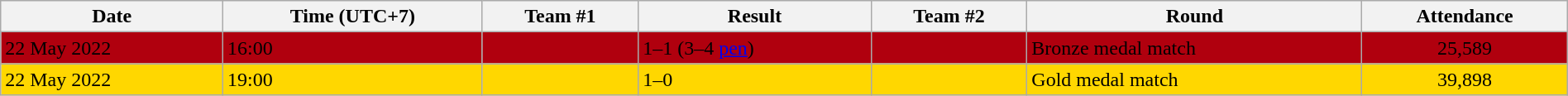<table class="wikitable" style="text-align:left; width:100%;">
<tr>
<th>Date</th>
<th>Time (UTC+7)</th>
<th>Team #1</th>
<th>Result</th>
<th>Team #2</th>
<th>Round</th>
<th>Attendance</th>
</tr>
<tr bgcolor=bronze>
<td>22 May 2022</td>
<td>16:00</td>
<td></td>
<td>1–1 (3–4 <a href='#'>pen</a>)</td>
<td></td>
<td>Bronze medal match</td>
<td style="text-align:center;">25,589</td>
</tr>
<tr bgcolor=gold>
<td>22 May 2022</td>
<td>19:00</td>
<td></td>
<td>1–0</td>
<td></td>
<td>Gold medal match</td>
<td style="text-align:center;">39,898</td>
</tr>
</table>
